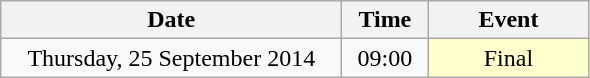<table class = "wikitable" style="text-align:center;">
<tr>
<th width=220>Date</th>
<th width=50>Time</th>
<th width=100>Event</th>
</tr>
<tr>
<td>Thursday, 25 September 2014</td>
<td>09:00</td>
<td bgcolor=ffffcc>Final</td>
</tr>
</table>
